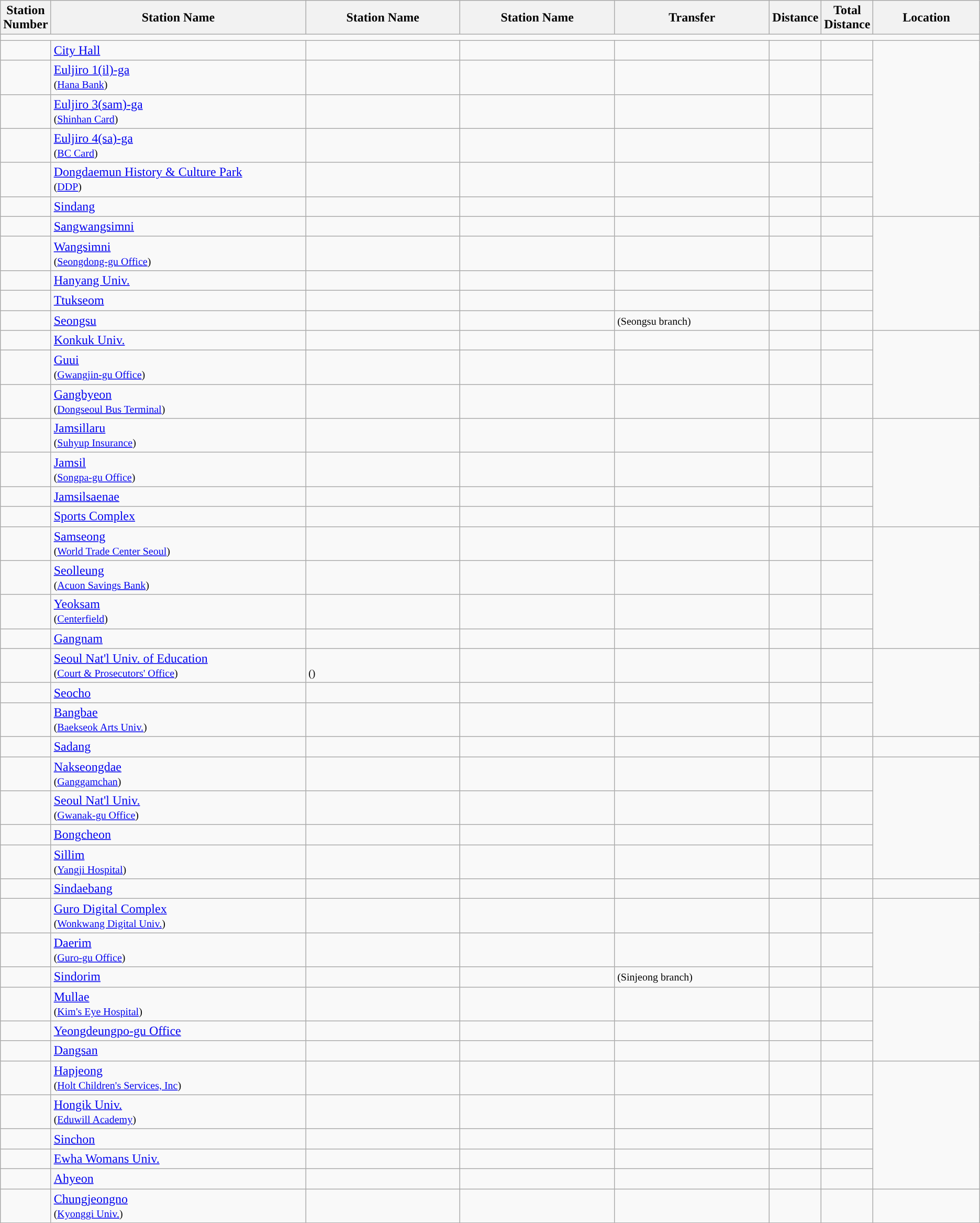<table class="wikitable">
<tr>
<th>Station<br>Number</th>
<th style="width:250pt;">Station Name<br></th>
<th style="width:150pt;">Station Name<br></th>
<th style="width:150pt;">Station Name<br></th>
<th style="width:150pt;">Transfer</th>
<th>Distance<br></th>
<th>Total<br>Distance</th>
<th>Location</th>
</tr>
<tr style="background:#">
<td colspan = "10"></td>
</tr>
<tr>
<td></td>
<td><a href='#'>City Hall</a></td>
<td></td>
<td></td>
<td></td>
<td></td>
<td></td>
<td rowspan="6" style="width:100pt;"></td>
</tr>
<tr>
<td></td>
<td><a href='#'>Euljiro 1(il)-ga</a> <br><small>(<a href='#'>Hana Bank</a>)</small></td>
<td></td>
<td></td>
<td></td>
<td></td>
<td></td>
</tr>
<tr>
<td></td>
<td><a href='#'>Euljiro 3(sam)-ga</a> <br><small>(<a href='#'>Shinhan Card</a>)</small></td>
<td></td>
<td></td>
<td></td>
<td></td>
<td></td>
</tr>
<tr>
<td></td>
<td><a href='#'>Euljiro 4(sa)-ga</a> <br><small>(<a href='#'>BC Card</a>)</small></td>
<td></td>
<td></td>
<td></td>
<td></td>
<td></td>
</tr>
<tr>
<td></td>
<td><a href='#'>Dongdaemun History & Culture Park</a> <br><small>(<a href='#'>DDP</a>)</small></td>
<td></td>
<td></td>
<td> </td>
<td></td>
<td></td>
</tr>
<tr>
<td></td>
<td><a href='#'>Sindang</a></td>
<td></td>
<td></td>
<td></td>
<td></td>
<td></td>
</tr>
<tr>
<td></td>
<td><a href='#'>Sangwangsimni</a></td>
<td></td>
<td></td>
<td></td>
<td></td>
<td></td>
<td rowspan = "5"></td>
</tr>
<tr>
<td></td>
<td><a href='#'>Wangsimni</a> <br><small>(<a href='#'>Seongdong-gu Office</a>)</small></td>
<td></td>
<td></td>
<td>  </td>
<td></td>
<td></td>
</tr>
<tr>
<td></td>
<td><a href='#'>Hanyang Univ.</a></td>
<td></td>
<td></td>
<td></td>
<td></td>
<td></td>
</tr>
<tr>
<td></td>
<td><a href='#'>Ttukseom</a></td>
<td></td>
<td></td>
<td></td>
<td></td>
<td></td>
</tr>
<tr>
<td></td>
<td><a href='#'>Seongsu</a></td>
<td></td>
<td></td>
<td> <small>(Seongsu branch)</small></td>
<td></td>
<td></td>
</tr>
<tr>
<td></td>
<td><a href='#'>Konkuk Univ.</a></td>
<td></td>
<td></td>
<td></td>
<td></td>
<td></td>
<td rowspan = "3"></td>
</tr>
<tr>
<td></td>
<td><a href='#'>Guui</a> <br><small>(<a href='#'>Gwangjin-gu Office</a>)</small></td>
<td></td>
<td></td>
<td></td>
<td></td>
<td></td>
</tr>
<tr>
<td></td>
<td><a href='#'>Gangbyeon</a> <br><small>(<a href='#'>Dongseoul Bus Terminal</a>)</small></td>
<td></td>
<td></td>
<td></td>
<td></td>
<td></td>
</tr>
<tr>
<td></td>
<td><a href='#'>Jamsillaru</a><br><small>(<a href='#'>Suhyup Insurance</a>)</small></td>
<td></td>
<td></td>
<td></td>
<td></td>
<td></td>
<td rowspan = "4"></td>
</tr>
<tr>
<td></td>
<td><a href='#'>Jamsil</a> <br><small>(<a href='#'>Songpa-gu Office</a>)</small></td>
<td></td>
<td></td>
<td></td>
<td></td>
<td></td>
</tr>
<tr>
<td></td>
<td><a href='#'>Jamsilsaenae</a></td>
<td></td>
<td></td>
<td></td>
<td></td>
<td></td>
</tr>
<tr>
<td></td>
<td><a href='#'>Sports Complex</a></td>
<td></td>
<td></td>
<td></td>
<td></td>
<td></td>
</tr>
<tr>
<td></td>
<td><a href='#'>Samseong</a> <br><small>(<a href='#'>World Trade Center Seoul</a>)</small></td>
<td></td>
<td></td>
<td></td>
<td></td>
<td></td>
<td rowspan = "4"></td>
</tr>
<tr>
<td></td>
<td><a href='#'>Seolleung</a> <br><small>(<a href='#'>Acuon Savings Bank</a>)</small></td>
<td></td>
<td></td>
<td></td>
<td></td>
<td></td>
</tr>
<tr>
<td></td>
<td><a href='#'>Yeoksam</a><br><small>(<a href='#'>Centerfield</a>)</small></td>
<td></td>
<td></td>
<td></td>
<td></td>
<td></td>
</tr>
<tr>
<td></td>
<td><a href='#'>Gangnam</a></td>
<td></td>
<td></td>
<td></td>
<td></td>
<td></td>
</tr>
<tr>
<td></td>
<td><a href='#'>Seoul Nat'l Univ. of Education</a><br><small>(<a href='#'>Court & Prosecutors' Office</a>)</small></td>
<td><br><small>()</small></td>
<td></td>
<td></td>
<td></td>
<td></td>
<td rowspan = "3"></td>
</tr>
<tr>
<td></td>
<td><a href='#'>Seocho</a></td>
<td></td>
<td></td>
<td></td>
<td></td>
<td></td>
</tr>
<tr>
<td></td>
<td><a href='#'>Bangbae</a> <br><small>(<a href='#'>Baekseok Arts Univ.</a>)</small></td>
<td></td>
<td></td>
<td></td>
<td></td>
<td></td>
</tr>
<tr>
<td></td>
<td><a href='#'>Sadang</a></td>
<td></td>
<td></td>
<td></td>
<td></td>
<td></td>
<td></td>
</tr>
<tr>
<td></td>
<td><a href='#'>Nakseongdae</a> <br><small>(<a href='#'>Ganggamchan</a>)</small></td>
<td></td>
<td></td>
<td></td>
<td></td>
<td></td>
<td rowspan = "4"></td>
</tr>
<tr>
<td></td>
<td><a href='#'>Seoul Nat'l Univ.</a> <br><small>(<a href='#'>Gwanak-gu Office</a>)</small></td>
<td></td>
<td></td>
<td></td>
<td></td>
<td></td>
</tr>
<tr>
<td></td>
<td><a href='#'>Bongcheon</a></td>
<td></td>
<td></td>
<td></td>
<td></td>
<td></td>
</tr>
<tr>
<td></td>
<td><a href='#'>Sillim</a> <br><small>(<a href='#'>Yangji Hospital</a>)</small></td>
<td></td>
<td></td>
<td></td>
<td></td>
<td></td>
</tr>
<tr>
<td></td>
<td><a href='#'>Sindaebang</a></td>
<td></td>
<td></td>
<td></td>
<td></td>
<td></td>
<td></td>
</tr>
<tr>
<td></td>
<td><a href='#'>Guro Digital Complex</a> <br><small>(<a href='#'>Wonkwang Digital Univ.</a>)</small></td>
<td></td>
<td></td>
<td></td>
<td></td>
<td></td>
<td rowspan = "3"></td>
</tr>
<tr>
<td></td>
<td><a href='#'>Daerim</a> <br><small>(<a href='#'>Guro-gu Office</a>)</small></td>
<td></td>
<td></td>
<td></td>
<td></td>
<td></td>
</tr>
<tr>
<td></td>
<td><a href='#'>Sindorim</a></td>
<td></td>
<td></td>
<td>  <small>(Sinjeong branch)</small></td>
<td></td>
<td></td>
</tr>
<tr>
<td></td>
<td><a href='#'>Mullae</a> <br><small>(<a href='#'>Kim's Eye Hospital</a>)</small></td>
<td></td>
<td></td>
<td></td>
<td></td>
<td></td>
<td rowspan = "3"></td>
</tr>
<tr>
<td></td>
<td><a href='#'>Yeongdeungpo-gu Office</a></td>
<td></td>
<td></td>
<td></td>
<td></td>
<td></td>
</tr>
<tr>
<td></td>
<td><a href='#'>Dangsan</a></td>
<td></td>
<td></td>
<td></td>
<td></td>
<td></td>
</tr>
<tr>
<td></td>
<td><a href='#'>Hapjeong</a> <br><small>(<a href='#'>Holt Children's Services, Inc</a>)</small></td>
<td></td>
<td></td>
<td></td>
<td></td>
<td></td>
<td rowspan = "5"></td>
</tr>
<tr>
<td></td>
<td><a href='#'>Hongik Univ.</a><br><small>(<a href='#'>Eduwill Academy</a>)</small></td>
<td></td>
<td></td>
<td> </td>
<td></td>
<td></td>
</tr>
<tr>
<td></td>
<td><a href='#'>Sinchon</a></td>
<td></td>
<td></td>
<td></td>
<td></td>
<td></td>
</tr>
<tr>
<td></td>
<td><a href='#'>Ewha Womans Univ.</a></td>
<td></td>
<td></td>
<td></td>
<td></td>
<td></td>
</tr>
<tr>
<td></td>
<td><a href='#'>Ahyeon</a></td>
<td></td>
<td></td>
<td></td>
<td></td>
<td></td>
</tr>
<tr>
<td></td>
<td><a href='#'>Chungjeongno</a> <br><small>(<a href='#'>Kyonggi Univ.</a>)</small></td>
<td></td>
<td></td>
<td></td>
<td></td>
<td></td>
<td></td>
</tr>
</table>
